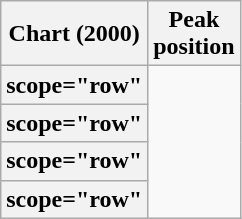<table class="wikitable plainrowheaders sortable">
<tr>
<th scope="col">Chart (2000)</th>
<th scope="col">Peak<br>position</th>
</tr>
<tr>
<th>scope="row" </th>
</tr>
<tr>
<th>scope="row" </th>
</tr>
<tr>
<th>scope="row" </th>
</tr>
<tr>
<th>scope="row" </th>
</tr>
</table>
